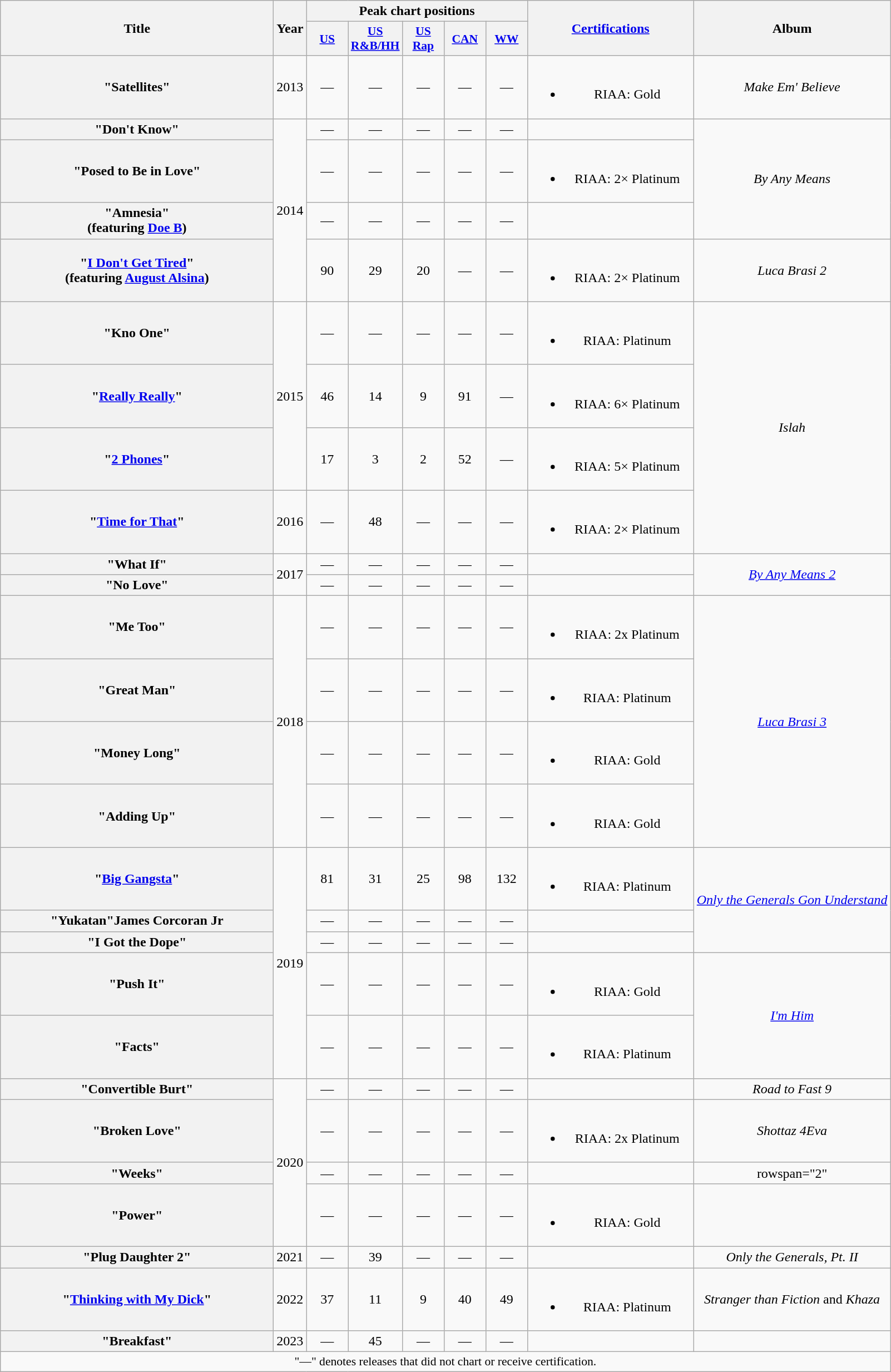<table class="wikitable plainrowheaders" style="text-align:center;">
<tr>
<th scope="col" rowspan="2" style="width:20em;">Title</th>
<th scope="col" rowspan="2">Year</th>
<th colspan="5" scope="col">Peak chart positions</th>
<th scope="col" rowspan="2" style="width:12em;"><a href='#'>Certifications</a></th>
<th scope="col" rowspan="2">Album</th>
</tr>
<tr>
<th style="width:3em;font-size:90%;"><a href='#'>US</a><br></th>
<th style="width:3em;font-size:90%;"><a href='#'>US<br>R&B/HH</a><br></th>
<th style="width:3em;font-size:90%;"><a href='#'>US<br>Rap</a><br></th>
<th style="width:3em;font-size:90%;"><a href='#'>CAN</a><br></th>
<th style="width:3em;font-size:90%;"><a href='#'>WW</a><br></th>
</tr>
<tr>
<th scope="row">"Satellites"</th>
<td>2013</td>
<td>—</td>
<td>—</td>
<td>—</td>
<td>—</td>
<td>—</td>
<td><br><ul><li>RIAA: Gold</li></ul></td>
<td><em>Make Em' Believe</em></td>
</tr>
<tr>
<th scope="row">"Don't Know"</th>
<td rowspan="4">2014</td>
<td>—</td>
<td>—</td>
<td>—</td>
<td>—</td>
<td>—</td>
<td></td>
<td rowspan="3"><em>By Any Means</em></td>
</tr>
<tr>
<th scope="row">"Posed to Be in Love"</th>
<td>—</td>
<td>—</td>
<td>—</td>
<td>—</td>
<td>—</td>
<td><br><ul><li>RIAA: 2× Platinum</li></ul></td>
</tr>
<tr>
<th scope="row">"Amnesia" <br><span>(featuring <a href='#'>Doe B</a>)</span></th>
<td>—</td>
<td>—</td>
<td>—</td>
<td>—</td>
<td>—</td>
<td></td>
</tr>
<tr>
<th scope="row">"<a href='#'>I Don't Get Tired</a>" <br><span>(featuring <a href='#'>August Alsina</a>)</span></th>
<td>90</td>
<td>29</td>
<td>20</td>
<td>—</td>
<td>—</td>
<td><br><ul><li>RIAA: 2× Platinum</li></ul></td>
<td><em>Luca Brasi 2</em></td>
</tr>
<tr>
<th scope="row">"Kno One"</th>
<td rowspan="3">2015</td>
<td>—</td>
<td>—</td>
<td>—</td>
<td>—</td>
<td>—</td>
<td><br><ul><li>RIAA: Platinum</li></ul></td>
<td rowspan="4"><em>Islah</em></td>
</tr>
<tr>
<th scope="row">"<a href='#'>Really Really</a>"</th>
<td>46</td>
<td>14</td>
<td>9</td>
<td>91</td>
<td>—</td>
<td><br><ul><li>RIAA: 6× Platinum</li></ul></td>
</tr>
<tr>
<th scope="row">"<a href='#'>2 Phones</a>"</th>
<td>17</td>
<td>3</td>
<td>2</td>
<td>52</td>
<td>—</td>
<td><br><ul><li>RIAA: 5× Platinum</li></ul></td>
</tr>
<tr>
<th scope="row">"<a href='#'>Time for That</a>"</th>
<td>2016</td>
<td>—</td>
<td>48</td>
<td>—</td>
<td>—</td>
<td>—</td>
<td><br><ul><li>RIAA: 2× Platinum</li></ul></td>
</tr>
<tr>
<th scope="row">"What If"</th>
<td rowspan="2">2017</td>
<td>—</td>
<td>—</td>
<td>—</td>
<td>—</td>
<td>—</td>
<td></td>
<td rowspan="2"><em><a href='#'>By Any Means 2</a></em></td>
</tr>
<tr>
<th scope="row">"No Love"</th>
<td>—</td>
<td>—</td>
<td>—</td>
<td>—</td>
<td>—</td>
<td></td>
</tr>
<tr>
<th scope="row">"Me Too"</th>
<td rowspan="4">2018</td>
<td>—</td>
<td>—</td>
<td>—</td>
<td>—</td>
<td>—</td>
<td><br><ul><li>RIAA: 2x Platinum</li></ul></td>
<td rowspan="4"><em><a href='#'>Luca Brasi 3</a></em></td>
</tr>
<tr>
<th scope="row">"Great Man"</th>
<td>—</td>
<td>—</td>
<td>—</td>
<td>—</td>
<td>—</td>
<td><br><ul><li>RIAA: Platinum</li></ul></td>
</tr>
<tr>
<th scope="row">"Money Long"</th>
<td>—</td>
<td>—</td>
<td>—</td>
<td>—</td>
<td>—</td>
<td><br><ul><li>RIAA: Gold</li></ul></td>
</tr>
<tr>
<th scope="row">"Adding Up"</th>
<td>—</td>
<td>—</td>
<td>—</td>
<td>—</td>
<td>—</td>
<td><br><ul><li>RIAA: Gold</li></ul></td>
</tr>
<tr>
<th scope="row">"<a href='#'>Big Gangsta</a>"</th>
<td rowspan="5">2019</td>
<td>81</td>
<td>31</td>
<td>25</td>
<td>98</td>
<td>132</td>
<td><br><ul><li>RIAA: Platinum</li></ul></td>
<td rowspan="3"><em><a href='#'>Only the Generals Gon Understand</a></em></td>
</tr>
<tr>
<th scope="row">"Yukatan"James Corcoran Jr</th>
<td>—</td>
<td>—</td>
<td>—</td>
<td>—</td>
<td>—</td>
<td></td>
</tr>
<tr>
<th scope="row">"I Got the Dope"</th>
<td>—</td>
<td>—</td>
<td>—</td>
<td>—</td>
<td>—</td>
<td></td>
</tr>
<tr>
<th scope="row">"Push It"</th>
<td>—</td>
<td>—</td>
<td>—</td>
<td>—</td>
<td>—</td>
<td><br><ul><li>RIAA: Gold</li></ul></td>
<td rowspan="2"><em><a href='#'>I'm Him</a></em></td>
</tr>
<tr>
<th scope="row">"Facts"</th>
<td>—</td>
<td>—</td>
<td>—</td>
<td>—</td>
<td>—</td>
<td><br><ul><li>RIAA: Platinum</li></ul></td>
</tr>
<tr>
<th scope="row">"Convertible Burt"<br></th>
<td rowspan="4">2020</td>
<td>—</td>
<td>—</td>
<td>—</td>
<td>—</td>
<td>—</td>
<td></td>
<td><em>Road to Fast 9</em></td>
</tr>
<tr>
<th scope="row">"Broken Love"<br></th>
<td>—</td>
<td>—</td>
<td>—</td>
<td>—</td>
<td>—</td>
<td><br><ul><li>RIAA: 2x Platinum</li></ul></td>
<td><em>Shottaz 4Eva</em></td>
</tr>
<tr>
<th scope="row">"Weeks"</th>
<td>—</td>
<td>—</td>
<td>—</td>
<td>—</td>
<td>—</td>
<td></td>
<td>rowspan="2" </td>
</tr>
<tr>
<th scope="row">"Power"<br></th>
<td>—</td>
<td>—</td>
<td>—</td>
<td>—</td>
<td>—</td>
<td><br><ul><li>RIAA: Gold</li></ul></td>
</tr>
<tr>
<th scope="row">"Plug Daughter 2"</th>
<td>2021</td>
<td>—</td>
<td>39</td>
<td>—</td>
<td>—</td>
<td>—</td>
<td></td>
<td><em>Only the Generals, Pt. II</em></td>
</tr>
<tr>
<th scope="row">"<a href='#'>Thinking with My Dick</a>"<br></th>
<td>2022</td>
<td>37</td>
<td>11</td>
<td>9</td>
<td>40</td>
<td>49</td>
<td><br><ul><li>RIAA: Platinum</li></ul></td>
<td><em>Stranger than Fiction</em> and <em>Khaza</em></td>
</tr>
<tr>
<th scope="row">"Breakfast"</th>
<td>2023</td>
<td>—</td>
<td>45</td>
<td>—</td>
<td>—</td>
<td>—</td>
<td></td>
<td></td>
</tr>
<tr>
<td colspan="10" style="font-size:90%">"—" denotes releases that did not chart or receive certification.</td>
</tr>
</table>
